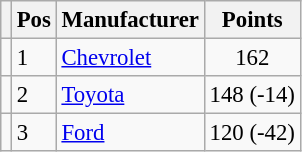<table class="wikitable" style="font-size: 95%;">
<tr>
<th></th>
<th>Pos</th>
<th>Manufacturer</th>
<th>Points</th>
</tr>
<tr>
<td></td>
<td>1</td>
<td><a href='#'>Chevrolet</a></td>
<td style="text-align:center;">162</td>
</tr>
<tr>
<td></td>
<td>2</td>
<td><a href='#'>Toyota</a></td>
<td style="text-align:right;">148 (-14)</td>
</tr>
<tr>
<td></td>
<td>3</td>
<td><a href='#'>Ford</a></td>
<td style="text-align:center;">120 (-42)</td>
</tr>
</table>
